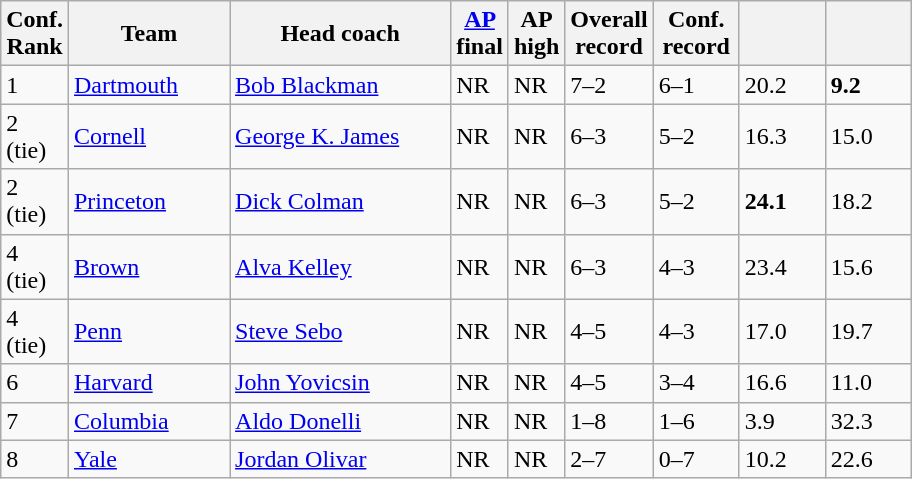<table class="sortable wikitable">
<tr>
<th width="25">Conf. Rank</th>
<th width="100">Team</th>
<th width="140">Head coach</th>
<th width="25"><a href='#'>AP</a> final</th>
<th width="25">AP high</th>
<th width="50">Overall record</th>
<th width="50">Conf. record</th>
<th width="50"></th>
<th width="50"></th>
</tr>
<tr align="left" bgcolor="">
<td>1</td>
<td><a href='#'>Dartmouth</a></td>
<td><a href='#'>Bob Blackman</a></td>
<td>NR</td>
<td>NR</td>
<td>7–2</td>
<td>6–1</td>
<td>20.2</td>
<td><strong>9.2</strong></td>
</tr>
<tr align="left" bgcolor="">
<td>2 (tie)</td>
<td><a href='#'>Cornell</a></td>
<td><a href='#'>George K. James</a></td>
<td>NR</td>
<td>NR</td>
<td>6–3</td>
<td>5–2</td>
<td>16.3</td>
<td>15.0</td>
</tr>
<tr align="left" bgcolor="">
<td>2 (tie)</td>
<td><a href='#'>Princeton</a></td>
<td><a href='#'>Dick Colman</a></td>
<td>NR</td>
<td>NR</td>
<td>6–3</td>
<td>5–2</td>
<td><strong>24.1</strong></td>
<td>18.2</td>
</tr>
<tr align="left" bgcolor="">
<td>4 (tie)</td>
<td><a href='#'>Brown</a></td>
<td><a href='#'>Alva Kelley</a></td>
<td>NR</td>
<td>NR</td>
<td>6–3</td>
<td>4–3</td>
<td>23.4</td>
<td>15.6</td>
</tr>
<tr align="left" bgcolor="">
<td>4 (tie)</td>
<td><a href='#'>Penn</a></td>
<td><a href='#'>Steve Sebo</a></td>
<td>NR</td>
<td>NR</td>
<td>4–5</td>
<td>4–3</td>
<td>17.0</td>
<td>19.7</td>
</tr>
<tr align="left" bgcolor="">
<td>6</td>
<td><a href='#'>Harvard</a></td>
<td><a href='#'>John Yovicsin</a></td>
<td>NR</td>
<td>NR</td>
<td>4–5</td>
<td>3–4</td>
<td>16.6</td>
<td>11.0</td>
</tr>
<tr align="left" bgcolor="">
<td>7</td>
<td><a href='#'>Columbia</a></td>
<td><a href='#'>Aldo Donelli</a></td>
<td>NR</td>
<td>NR</td>
<td>1–8</td>
<td>1–6</td>
<td>3.9</td>
<td>32.3</td>
</tr>
<tr align="left" bgcolor="">
<td>8</td>
<td><a href='#'>Yale</a></td>
<td><a href='#'>Jordan Olivar</a></td>
<td>NR</td>
<td>NR</td>
<td>2–7</td>
<td>0–7</td>
<td>10.2</td>
<td>22.6</td>
</tr>
</table>
